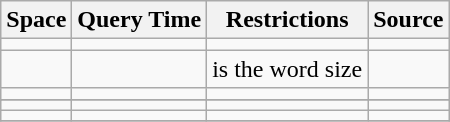<table class="wikitable">
<tr>
<th>Space</th>
<th>Query Time</th>
<th>Restrictions</th>
<th>Source</th>
</tr>
<tr>
<td></td>
<td></td>
<td></td>
<td></td>
</tr>
<tr>
<td></td>
<td></td>
<td> is the word size</td>
<td></td>
</tr>
<tr>
<td></td>
<td></td>
<td></td>
<td></td>
</tr>
<tr>
</tr>
<tr>
<td></td>
<td></td>
<td></td>
<td></td>
</tr>
<tr>
<td></td>
<td></td>
<td></td>
<td></td>
</tr>
<tr>
</tr>
</table>
